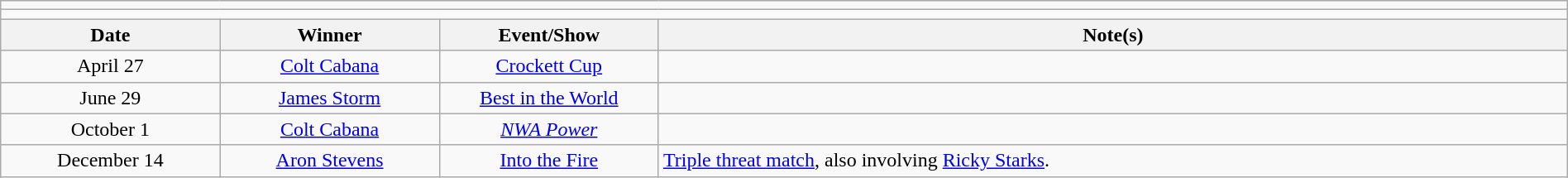<table class="wikitable" style="text-align:center; width:100%;">
<tr>
<td colspan="4"></td>
</tr>
<tr>
<td colspan="4"><strong></strong></td>
</tr>
<tr>
<th width=14%>Date</th>
<th width=14%>Winner</th>
<th width=14%>Event/Show</th>
<th width=58%>Note(s)</th>
</tr>
<tr>
<td>April 27</td>
<td><a href='#'>Colt Cabana</a></td>
<td><a href='#'>Crockett Cup</a></td>
<td></td>
</tr>
<tr>
<td>June 29</td>
<td><a href='#'>James Storm</a></td>
<td><a href='#'>Best in the World</a></td>
<td></td>
</tr>
<tr>
<td>October 1</td>
<td><a href='#'>Colt Cabana</a></td>
<td><em><a href='#'>NWA Power</a></em></td>
<td></td>
</tr>
<tr>
<td>December 14</td>
<td><a href='#'>Aron Stevens</a></td>
<td><a href='#'>Into the Fire</a></td>
<td align=left><a href='#'>Triple threat match</a>, also involving <a href='#'>Ricky Starks</a>.</td>
</tr>
</table>
